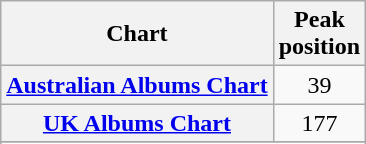<table class="wikitable sortable plainrowheaders">
<tr>
<th>Chart</th>
<th>Peak<br>position</th>
</tr>
<tr>
<th scope="row"><a href='#'>Australian Albums Chart</a></th>
<td align="center">39</td>
</tr>
<tr>
<th scope="row"><a href='#'>UK Albums Chart</a></th>
<td align="center">177</td>
</tr>
<tr>
</tr>
<tr>
</tr>
</table>
